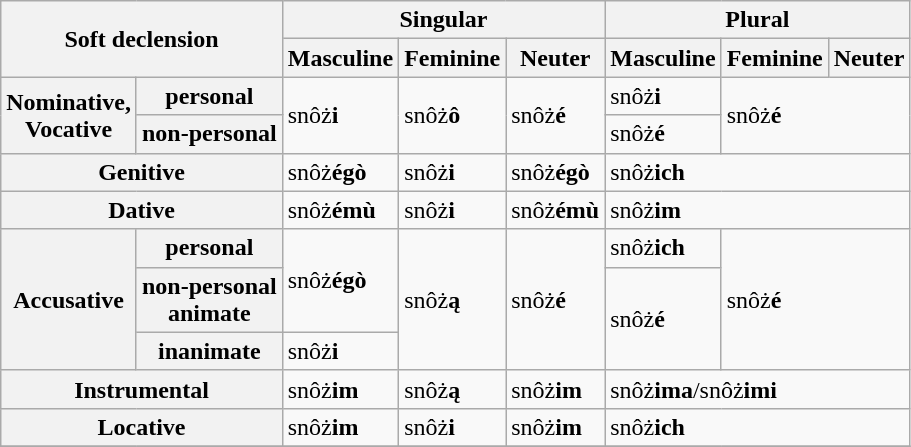<table class="wikitable">
<tr>
<th colspan="2" rowspan="2">Soft declension</th>
<th colspan="3">Singular</th>
<th colspan="3">Plural</th>
</tr>
<tr>
<th>Masculine</th>
<th>Feminine</th>
<th>Neuter</th>
<th>Masculine</th>
<th>Feminine</th>
<th>Neuter</th>
</tr>
<tr>
<th rowspan="2">Nominative,<br>Vocative</th>
<th>personal</th>
<td rowspan="2">snôż<strong>i</strong></td>
<td rowspan="2">snôż<strong>ô</strong></td>
<td rowspan="2">snôż<strong>é</strong></td>
<td>snôż<strong>i</strong></td>
<td colspan="2" rowspan="2">snôż<strong>é</strong></td>
</tr>
<tr>
<th>non-personal</th>
<td>snôż<strong>é</strong></td>
</tr>
<tr>
<th colspan="2">Genitive</th>
<td>snôż<strong>égò</strong></td>
<td>snôż<strong>i</strong></td>
<td>snôż<strong>égò</strong></td>
<td colspan="3">snôż<strong>ich</strong></td>
</tr>
<tr>
<th colspan="2">Dative</th>
<td>snôż<strong>émù</strong></td>
<td>snôż<strong>i</strong></td>
<td>snôż<strong>émù</strong></td>
<td colspan="3">snôż<strong>im</strong></td>
</tr>
<tr>
<th rowspan="3">Accusative</th>
<th>personal</th>
<td rowspan="2">snôż<strong>égò</strong></td>
<td rowspan="3">snôż<strong>ą</strong></td>
<td rowspan="3">snôż<strong>é</strong></td>
<td>snôż<strong>ich</strong></td>
<td colspan="2" rowspan="3">snôż<strong>é</strong></td>
</tr>
<tr>
<th>non-personal<br>animate</th>
<td rowspan="2">snôż<strong>é</strong></td>
</tr>
<tr>
<th>inanimate</th>
<td>snôż<strong>i</strong></td>
</tr>
<tr>
<th colspan="2">Instrumental</th>
<td>snôż<strong>im</strong></td>
<td>snôż<strong>ą</strong></td>
<td>snôż<strong>im</strong></td>
<td colspan="3">snôż<strong>ima</strong>/snôż<strong>imi</strong></td>
</tr>
<tr>
<th colspan="2">Locative</th>
<td>snôż<strong>im</strong></td>
<td>snôż<strong>i</strong></td>
<td>snôż<strong>im</strong></td>
<td colspan="3">snôż<strong>ich</strong></td>
</tr>
<tr>
</tr>
</table>
